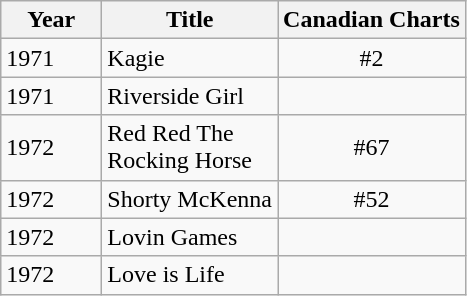<table class="wikitable" style="text-align:left">
<tr>
<th width="60">Year</th>
<th>Title</th>
<th>Canadian Charts</th>
</tr>
<tr>
<td>1971</td>
<td>Kagie</td>
<td align="center">#2</td>
</tr>
<tr>
<td>1971</td>
<td>Riverside Girl</td>
<td align="center"></td>
</tr>
<tr>
<td>1972</td>
<td>Red Red The<br>Rocking Horse</td>
<td align="center">#67</td>
</tr>
<tr>
<td>1972</td>
<td>Shorty McKenna</td>
<td align="center">#52</td>
</tr>
<tr>
<td>1972</td>
<td>Lovin Games</td>
<td align="center"></td>
</tr>
<tr>
<td>1972</td>
<td>Love is Life</td>
<td align="center"></td>
</tr>
</table>
